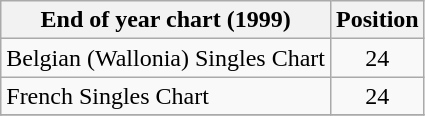<table class="wikitable sortable">
<tr>
<th>End of year chart (1999)</th>
<th>Position</th>
</tr>
<tr>
<td>Belgian (Wallonia) Singles Chart</td>
<td align="center">24</td>
</tr>
<tr>
<td>French Singles Chart</td>
<td align="center">24</td>
</tr>
<tr>
</tr>
</table>
